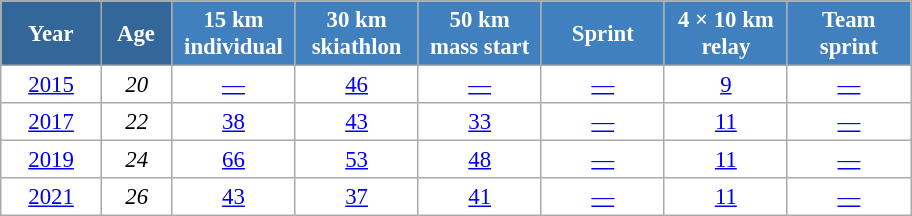<table class="wikitable" style="font-size:95%; text-align:center; border:grey solid 1px; border-collapse:collapse; background:#ffffff;">
<tr>
<th style="background-color:#369; color:white; width:60px;"> Year </th>
<th style="background-color:#369; color:white; width:40px;"> Age </th>
<th style="background-color:#4180be; color:white; width:75px;"> 15 km <br> individual </th>
<th style="background-color:#4180be; color:white; width:75px;"> 30 km <br> skiathlon </th>
<th style="background-color:#4180be; color:white; width:75px;"> 50 km <br> mass start </th>
<th style="background-color:#4180be; color:white; width:75px;"> Sprint </th>
<th style="background-color:#4180be; color:white; width:75px;"> 4 × 10 km <br> relay </th>
<th style="background-color:#4180be; color:white; width:75px;"> Team <br> sprint </th>
</tr>
<tr>
<td><a href='#'>2015</a></td>
<td><em>20</em></td>
<td><a href='#'>—</a></td>
<td><a href='#'>46</a></td>
<td><a href='#'>—</a></td>
<td><a href='#'>—</a></td>
<td><a href='#'>9</a></td>
<td><a href='#'>—</a></td>
</tr>
<tr>
<td><a href='#'>2017</a></td>
<td><em>22</em></td>
<td><a href='#'>38</a></td>
<td><a href='#'>43</a></td>
<td><a href='#'>33</a></td>
<td><a href='#'>—</a></td>
<td><a href='#'>11</a></td>
<td><a href='#'>—</a></td>
</tr>
<tr>
<td><a href='#'>2019</a></td>
<td><em>24</em></td>
<td><a href='#'>66</a></td>
<td><a href='#'>53</a></td>
<td><a href='#'>48</a></td>
<td><a href='#'>—</a></td>
<td><a href='#'>11</a></td>
<td><a href='#'>—</a></td>
</tr>
<tr>
<td><a href='#'>2021</a></td>
<td><em>26</em></td>
<td><a href='#'>43</a></td>
<td><a href='#'>37</a></td>
<td><a href='#'>41</a></td>
<td><a href='#'>—</a></td>
<td><a href='#'>11</a></td>
<td><a href='#'>—</a></td>
</tr>
</table>
